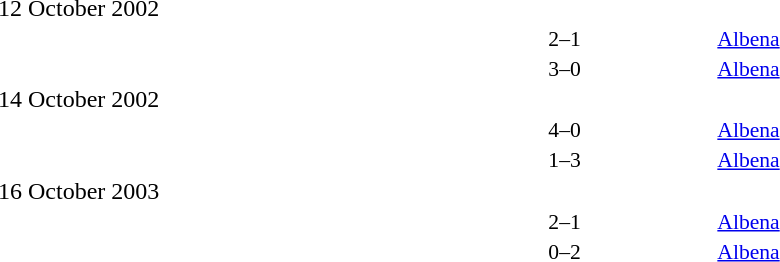<table style="width:100%;" cellspacing="1">
<tr>
<th width=25%></th>
<th width=10%></th>
<th></th>
</tr>
<tr>
<td>12 October 2002</td>
</tr>
<tr style=font-size:90%>
<td align=right></td>
<td align=center>2–1</td>
<td></td>
<td><a href='#'>Albena</a></td>
</tr>
<tr style=font-size:90%>
<td align=right></td>
<td align=center>3–0</td>
<td></td>
<td><a href='#'>Albena</a></td>
</tr>
<tr>
<td>14 October 2002</td>
</tr>
<tr style=font-size:90%>
<td align=right></td>
<td align=center>4–0</td>
<td></td>
<td><a href='#'>Albena</a></td>
</tr>
<tr style=font-size:90%>
<td align=right></td>
<td align=center>1–3</td>
<td></td>
<td><a href='#'>Albena</a></td>
</tr>
<tr>
<td>16 October 2003</td>
</tr>
<tr style=font-size:90%>
<td align=right></td>
<td align=center>2–1</td>
<td></td>
<td><a href='#'>Albena</a></td>
</tr>
<tr style=font-size:90%>
<td align=right></td>
<td align=center>0–2</td>
<td></td>
<td><a href='#'>Albena</a></td>
</tr>
</table>
